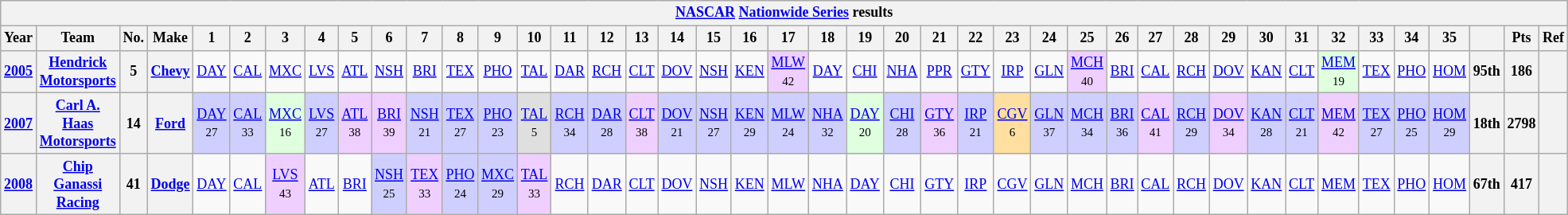<table class="wikitable" style="text-align:center; font-size:75%">
<tr>
<th colspan=42><a href='#'>NASCAR</a> <a href='#'>Nationwide Series</a> results</th>
</tr>
<tr>
<th>Year</th>
<th>Team</th>
<th>No.</th>
<th>Make</th>
<th>1</th>
<th>2</th>
<th>3</th>
<th>4</th>
<th>5</th>
<th>6</th>
<th>7</th>
<th>8</th>
<th>9</th>
<th>10</th>
<th>11</th>
<th>12</th>
<th>13</th>
<th>14</th>
<th>15</th>
<th>16</th>
<th>17</th>
<th>18</th>
<th>19</th>
<th>20</th>
<th>21</th>
<th>22</th>
<th>23</th>
<th>24</th>
<th>25</th>
<th>26</th>
<th>27</th>
<th>28</th>
<th>29</th>
<th>30</th>
<th>31</th>
<th>32</th>
<th>33</th>
<th>34</th>
<th>35</th>
<th></th>
<th>Pts</th>
<th>Ref</th>
</tr>
<tr>
<th><a href='#'>2005</a></th>
<th><a href='#'>Hendrick Motorsports</a></th>
<th>5</th>
<th><a href='#'>Chevy</a></th>
<td><a href='#'>DAY</a></td>
<td><a href='#'>CAL</a></td>
<td><a href='#'>MXC</a></td>
<td><a href='#'>LVS</a></td>
<td><a href='#'>ATL</a></td>
<td><a href='#'>NSH</a></td>
<td><a href='#'>BRI</a></td>
<td><a href='#'>TEX</a></td>
<td><a href='#'>PHO</a></td>
<td><a href='#'>TAL</a></td>
<td><a href='#'>DAR</a></td>
<td><a href='#'>RCH</a></td>
<td><a href='#'>CLT</a></td>
<td><a href='#'>DOV</a></td>
<td><a href='#'>NSH</a></td>
<td><a href='#'>KEN</a></td>
<td style="background:#EFCFFF;"><a href='#'>MLW</a><br><small>42</small></td>
<td><a href='#'>DAY</a></td>
<td><a href='#'>CHI</a></td>
<td><a href='#'>NHA</a></td>
<td><a href='#'>PPR</a></td>
<td><a href='#'>GTY</a></td>
<td><a href='#'>IRP</a></td>
<td><a href='#'>GLN</a></td>
<td style="background:#EFCFFF;"><a href='#'>MCH</a><br><small>40</small></td>
<td><a href='#'>BRI</a></td>
<td><a href='#'>CAL</a></td>
<td><a href='#'>RCH</a></td>
<td><a href='#'>DOV</a></td>
<td><a href='#'>KAN</a></td>
<td><a href='#'>CLT</a></td>
<td style="background:#DFFFDF;"><a href='#'>MEM</a><br><small>19</small></td>
<td><a href='#'>TEX</a></td>
<td><a href='#'>PHO</a></td>
<td><a href='#'>HOM</a></td>
<th>95th</th>
<th>186</th>
<th></th>
</tr>
<tr>
<th><a href='#'>2007</a></th>
<th><a href='#'>Carl A. Haas Motorsports</a></th>
<th>14</th>
<th><a href='#'>Ford</a></th>
<td style="background:#CFCFFF;"><a href='#'>DAY</a><br><small>27</small></td>
<td style="background:#CFCFFF;"><a href='#'>CAL</a><br><small>33</small></td>
<td style="background:#DFFFDF;"><a href='#'>MXC</a><br><small>16</small></td>
<td style="background:#CFCFFF;"><a href='#'>LVS</a><br><small>27</small></td>
<td style="background:#EFCFFF;"><a href='#'>ATL</a><br><small>38</small></td>
<td style="background:#EFCFFF;"><a href='#'>BRI</a><br><small>39</small></td>
<td style="background:#CFCFFF;"><a href='#'>NSH</a><br><small>21</small></td>
<td style="background:#CFCFFF;"><a href='#'>TEX</a><br><small>27</small></td>
<td style="background:#CFCFFF;"><a href='#'>PHO</a><br><small>23</small></td>
<td style="background:#DFDFDF;"><a href='#'>TAL</a><br><small>5</small></td>
<td style="background:#CFCFFF;"><a href='#'>RCH</a><br><small>34</small></td>
<td style="background:#CFCFFF;"><a href='#'>DAR</a><br><small>28</small></td>
<td style="background:#EFCFFF;"><a href='#'>CLT</a><br><small>38</small></td>
<td style="background:#CFCFFF;"><a href='#'>DOV</a><br><small>21</small></td>
<td style="background:#CFCFFF;"><a href='#'>NSH</a><br><small>27</small></td>
<td style="background:#CFCFFF;"><a href='#'>KEN</a><br><small>29</small></td>
<td style="background:#CFCFFF;"><a href='#'>MLW</a><br><small>24</small></td>
<td style="background:#CFCFFF;"><a href='#'>NHA</a><br><small>32</small></td>
<td style="background:#DFFFDF;"><a href='#'>DAY</a><br><small>20</small></td>
<td style="background:#CFCFFF;"><a href='#'>CHI</a><br><small>28</small></td>
<td style="background:#EFCFFF;"><a href='#'>GTY</a><br><small>36</small></td>
<td style="background:#CFCFFF;"><a href='#'>IRP</a><br><small>21</small></td>
<td style="background:#FFDF9F;"><a href='#'>CGV</a><br><small>6</small></td>
<td style="background:#CFCFFF;"><a href='#'>GLN</a><br><small>37</small></td>
<td style="background:#CFCFFF;"><a href='#'>MCH</a><br><small>34</small></td>
<td style="background:#CFCFFF;"><a href='#'>BRI</a><br><small>36</small></td>
<td style="background:#EFCFFF;"><a href='#'>CAL</a><br><small>41</small></td>
<td style="background:#CFCFFF;"><a href='#'>RCH</a><br><small>29</small></td>
<td style="background:#EFCFFF;"><a href='#'>DOV</a><br><small>34</small></td>
<td style="background:#CFCFFF;"><a href='#'>KAN</a><br><small>28</small></td>
<td style="background:#CFCFFF;"><a href='#'>CLT</a><br><small>21</small></td>
<td style="background:#EFCFFF;"><a href='#'>MEM</a><br><small>42</small></td>
<td style="background:#CFCFFF;"><a href='#'>TEX</a><br><small>27</small></td>
<td style="background:#CFCFFF;"><a href='#'>PHO</a><br><small>25</small></td>
<td style="background:#CFCFFF;"><a href='#'>HOM</a><br><small>29</small></td>
<th>18th</th>
<th>2798</th>
<th></th>
</tr>
<tr>
<th><a href='#'>2008</a></th>
<th><a href='#'>Chip Ganassi Racing</a></th>
<th>41</th>
<th><a href='#'>Dodge</a></th>
<td><a href='#'>DAY</a></td>
<td><a href='#'>CAL</a></td>
<td style="background:#EFCFFF;"><a href='#'>LVS</a><br><small>43</small></td>
<td><a href='#'>ATL</a></td>
<td><a href='#'>BRI</a></td>
<td style="background:#CFCFFF;"><a href='#'>NSH</a><br><small>25</small></td>
<td style="background:#EFCFFF;"><a href='#'>TEX</a><br><small>33</small></td>
<td style="background:#CFCFFF;"><a href='#'>PHO</a><br><small>24</small></td>
<td style="background:#CFCFFF;"><a href='#'>MXC</a><br><small>29</small></td>
<td style="background:#EFCFFF;"><a href='#'>TAL</a><br><small>33</small></td>
<td><a href='#'>RCH</a></td>
<td><a href='#'>DAR</a></td>
<td><a href='#'>CLT</a></td>
<td><a href='#'>DOV</a></td>
<td><a href='#'>NSH</a></td>
<td><a href='#'>KEN</a></td>
<td><a href='#'>MLW</a></td>
<td><a href='#'>NHA</a></td>
<td><a href='#'>DAY</a></td>
<td><a href='#'>CHI</a></td>
<td><a href='#'>GTY</a></td>
<td><a href='#'>IRP</a></td>
<td><a href='#'>CGV</a></td>
<td><a href='#'>GLN</a></td>
<td><a href='#'>MCH</a></td>
<td><a href='#'>BRI</a></td>
<td><a href='#'>CAL</a></td>
<td><a href='#'>RCH</a></td>
<td><a href='#'>DOV</a></td>
<td><a href='#'>KAN</a></td>
<td><a href='#'>CLT</a></td>
<td><a href='#'>MEM</a></td>
<td><a href='#'>TEX</a></td>
<td><a href='#'>PHO</a></td>
<td><a href='#'>HOM</a></td>
<th>67th</th>
<th>417</th>
<th></th>
</tr>
</table>
